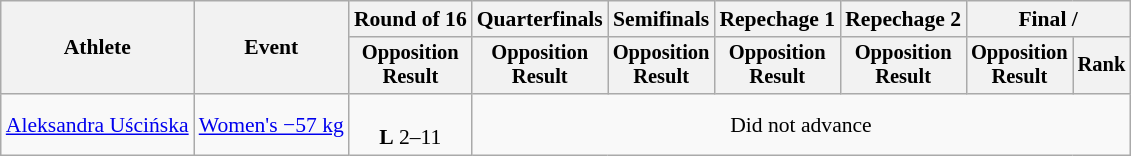<table class="wikitable" style="font-size:90%;">
<tr>
<th rowspan=2>Athlete</th>
<th rowspan=2>Event</th>
<th>Round of 16</th>
<th>Quarterfinals</th>
<th>Semifinals</th>
<th>Repechage 1</th>
<th>Repechage 2</th>
<th colspan=2>Final / </th>
</tr>
<tr style="font-size:95%">
<th>Opposition<br>Result</th>
<th>Opposition<br>Result</th>
<th>Opposition<br>Result</th>
<th>Opposition<br>Result</th>
<th>Opposition<br>Result</th>
<th>Opposition<br>Result</th>
<th>Rank</th>
</tr>
<tr align=center>
<td align=left><a href='#'>Aleksandra Uścińska</a></td>
<td align=left><a href='#'>Women's −57 kg</a></td>
<td><br><strong>L</strong> 2–11</td>
<td colspan=6>Did not advance</td>
</tr>
</table>
